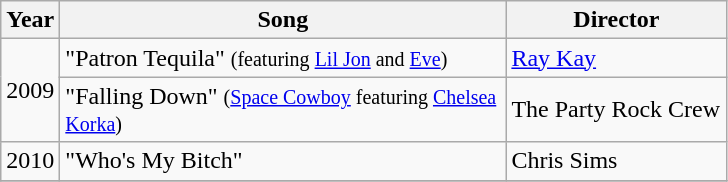<table class="wikitable">
<tr>
<th width="30">Year</th>
<th width="290">Song</th>
<th width="140">Director</th>
</tr>
<tr>
<td rowspan="2">2009</td>
<td>"Patron Tequila" <small>(featuring <a href='#'>Lil Jon</a> and <a href='#'>Eve</a>)</small></td>
<td><a href='#'>Ray Kay</a></td>
</tr>
<tr>
<td>"Falling Down" <small>(<a href='#'>Space Cowboy</a> featuring <a href='#'>Chelsea Korka</a>)</small></td>
<td>The Party Rock Crew</td>
</tr>
<tr>
<td>2010</td>
<td>"Who's My Bitch"</td>
<td>Chris Sims</td>
</tr>
<tr>
</tr>
</table>
